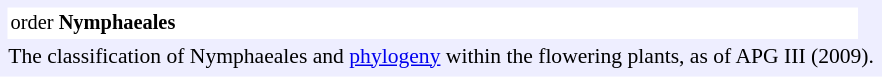<table align="left" style="text-align:left; padding:2.5px; background:#eef">
<tr>
<td style="background:#fff; padding:2.5px; font-size:85%">order <strong>Nymphaeales</strong><br></td>
<td></td>
</tr>
<tr style="font-size:90%;">
<td colspan=2>The classification of Nymphaeales and <a href='#'>phylogeny</a> within the flowering plants, as of APG III (2009).</td>
</tr>
</table>
